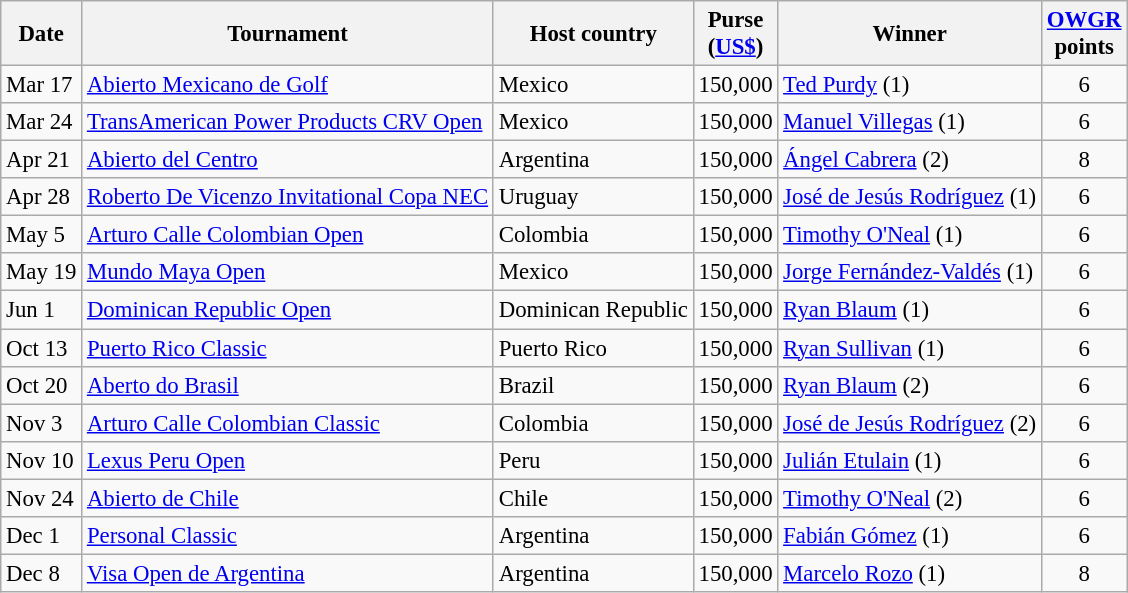<table class="wikitable" style="font-size:95%;">
<tr>
<th>Date</th>
<th>Tournament</th>
<th>Host country</th>
<th>Purse<br>(<a href='#'>US$</a>)</th>
<th>Winner</th>
<th><a href='#'>OWGR</a><br>points</th>
</tr>
<tr>
<td>Mar 17</td>
<td><a href='#'>Abierto Mexicano de Golf</a></td>
<td>Mexico</td>
<td align=right>150,000</td>
<td> <a href='#'>Ted Purdy</a> (1)</td>
<td align=center>6</td>
</tr>
<tr>
<td>Mar 24</td>
<td><a href='#'>TransAmerican Power Products CRV Open</a></td>
<td>Mexico</td>
<td align=right>150,000</td>
<td> <a href='#'>Manuel Villegas</a> (1)</td>
<td align=center>6</td>
</tr>
<tr>
<td>Apr 21</td>
<td><a href='#'>Abierto del Centro</a></td>
<td>Argentina</td>
<td align=right>150,000</td>
<td> <a href='#'>Ángel Cabrera</a> (2)</td>
<td align=center>8</td>
</tr>
<tr>
<td>Apr 28</td>
<td><a href='#'>Roberto De Vicenzo Invitational Copa NEC</a></td>
<td>Uruguay</td>
<td align=right>150,000</td>
<td> <a href='#'>José de Jesús Rodríguez</a> (1)</td>
<td align=center>6</td>
</tr>
<tr>
<td>May 5</td>
<td><a href='#'>Arturo Calle Colombian Open</a></td>
<td>Colombia</td>
<td align=right>150,000</td>
<td> <a href='#'>Timothy O'Neal</a> (1)</td>
<td align=center>6</td>
</tr>
<tr>
<td>May 19</td>
<td><a href='#'>Mundo Maya Open</a></td>
<td>Mexico</td>
<td align=right>150,000</td>
<td> <a href='#'>Jorge Fernández-Valdés</a> (1)</td>
<td align=center>6</td>
</tr>
<tr>
<td>Jun 1</td>
<td><a href='#'>Dominican Republic Open</a></td>
<td>Dominican Republic</td>
<td align=right>150,000</td>
<td> <a href='#'>Ryan Blaum</a> (1)</td>
<td align=center>6</td>
</tr>
<tr>
<td>Oct 13</td>
<td><a href='#'>Puerto Rico Classic</a></td>
<td>Puerto Rico</td>
<td align=right>150,000</td>
<td> <a href='#'>Ryan Sullivan</a> (1)</td>
<td align=center>6</td>
</tr>
<tr>
<td>Oct 20</td>
<td><a href='#'>Aberto do Brasil</a></td>
<td>Brazil</td>
<td align=right>150,000</td>
<td> <a href='#'>Ryan Blaum</a> (2)</td>
<td align=center>6</td>
</tr>
<tr>
<td>Nov 3</td>
<td><a href='#'>Arturo Calle Colombian Classic</a></td>
<td>Colombia</td>
<td align=right>150,000</td>
<td> <a href='#'>José de Jesús Rodríguez</a> (2)</td>
<td align=center>6</td>
</tr>
<tr>
<td>Nov 10</td>
<td><a href='#'>Lexus Peru Open</a></td>
<td>Peru</td>
<td align=right>150,000</td>
<td> <a href='#'>Julián Etulain</a> (1)</td>
<td align=center>6</td>
</tr>
<tr>
<td>Nov 24</td>
<td><a href='#'>Abierto de Chile</a></td>
<td>Chile</td>
<td align=right>150,000</td>
<td> <a href='#'>Timothy O'Neal</a> (2)</td>
<td align=center>6</td>
</tr>
<tr>
<td>Dec 1</td>
<td><a href='#'>Personal Classic</a></td>
<td>Argentina</td>
<td align=right>150,000</td>
<td> <a href='#'>Fabián Gómez</a> (1)</td>
<td align=center>6</td>
</tr>
<tr>
<td>Dec 8</td>
<td><a href='#'>Visa Open de Argentina</a></td>
<td>Argentina</td>
<td align=right>150,000</td>
<td> <a href='#'>Marcelo Rozo</a> (1)</td>
<td align=center>8</td>
</tr>
</table>
